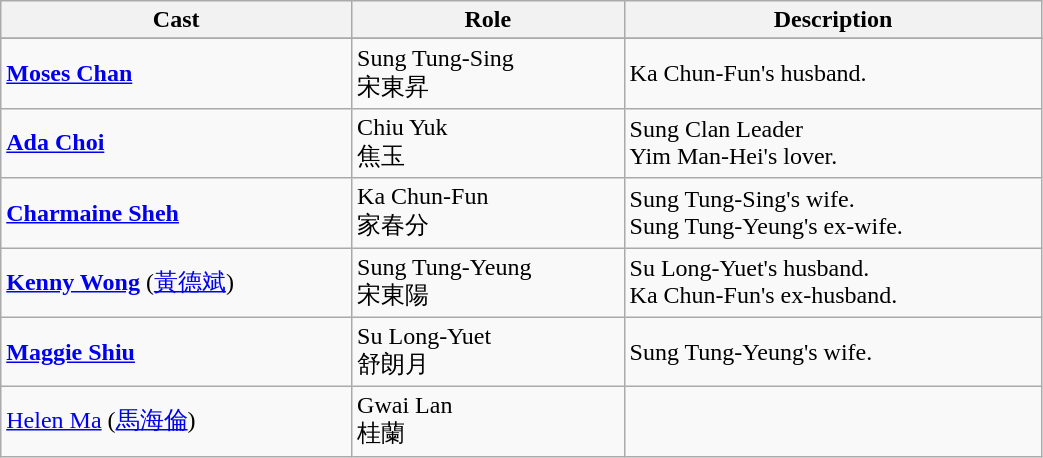<table class="wikitable" width="55%">
<tr>
<th>Cast</th>
<th>Role</th>
<th>Description</th>
</tr>
<tr>
</tr>
<tr>
<td><strong><a href='#'>Moses Chan</a></strong></td>
<td>Sung Tung-Sing <br> 宋東昇</td>
<td>Ka Chun-Fun's husband.</td>
</tr>
<tr>
<td><strong><a href='#'>Ada Choi</a></strong></td>
<td>Chiu Yuk <br> 焦玉</td>
<td>Sung Clan Leader <br> Yim Man-Hei's lover.</td>
</tr>
<tr>
<td><strong><a href='#'>Charmaine Sheh</a></strong></td>
<td>Ka Chun-Fun <br> 家春分</td>
<td>Sung Tung-Sing's wife. <br> Sung Tung-Yeung's ex-wife.</td>
</tr>
<tr>
<td><strong><a href='#'>Kenny Wong</a></strong> (<a href='#'>黃德斌</a>)</td>
<td>Sung Tung-Yeung <br> 宋東陽</td>
<td>Su Long-Yuet's husband. <br> Ka Chun-Fun's ex-husband.</td>
</tr>
<tr>
<td><strong><a href='#'>Maggie Shiu</a></strong></td>
<td>Su Long-Yuet <br> 舒朗月</td>
<td>Sung Tung-Yeung's wife.</td>
</tr>
<tr>
<td><a href='#'>Helen Ma</a> (<a href='#'>馬海倫</a>)</td>
<td>Gwai Lan <br> 桂蘭</td>
<td></td>
</tr>
</table>
